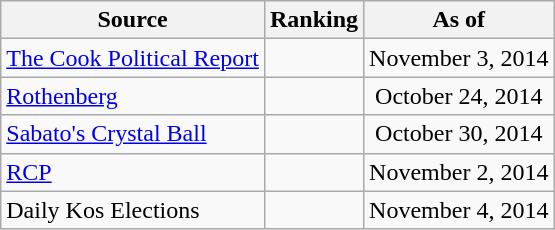<table class="wikitable" style="text-align:center">
<tr>
<th>Source</th>
<th>Ranking</th>
<th>As of</th>
</tr>
<tr>
<td align=left><a href='#'>The Cook Political Report</a></td>
<td></td>
<td>November 3, 2014</td>
</tr>
<tr>
<td align=left><a href='#'>Rothenberg</a></td>
<td></td>
<td>October 24, 2014</td>
</tr>
<tr>
<td align=left><a href='#'>Sabato's Crystal Ball</a></td>
<td></td>
<td>October 30, 2014</td>
</tr>
<tr>
<td align="left"><a href='#'>RCP</a></td>
<td></td>
<td>November 2, 2014</td>
</tr>
<tr>
<td align=left>Daily Kos Elections</td>
<td></td>
<td>November 4, 2014</td>
</tr>
</table>
